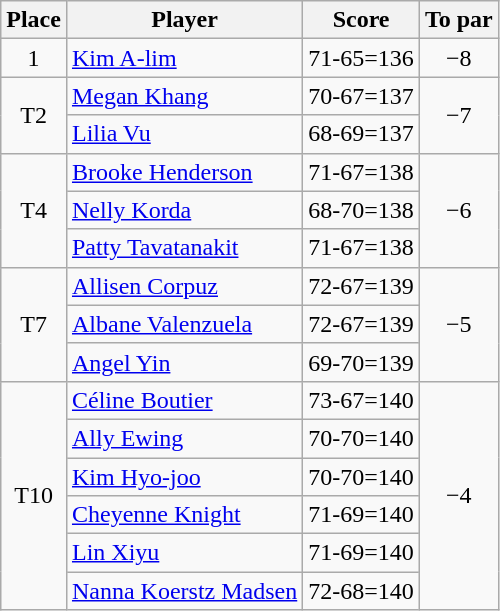<table class="wikitable">
<tr>
<th>Place</th>
<th>Player</th>
<th>Score</th>
<th>To par</th>
</tr>
<tr>
<td align=center>1</td>
<td> <a href='#'>Kim A-lim</a></td>
<td>71-65=136</td>
<td align=center>−8</td>
</tr>
<tr>
<td rowspan=2 align=center>T2</td>
<td> <a href='#'>Megan Khang</a></td>
<td>70-67=137</td>
<td rowspan=2 align=center>−7</td>
</tr>
<tr>
<td> <a href='#'>Lilia Vu</a></td>
<td>68-69=137</td>
</tr>
<tr>
<td rowspan=3 align=center>T4</td>
<td> <a href='#'>Brooke Henderson</a></td>
<td>71-67=138</td>
<td rowspan=3 align=center>−6</td>
</tr>
<tr>
<td> <a href='#'>Nelly Korda</a></td>
<td>68-70=138</td>
</tr>
<tr>
<td> <a href='#'>Patty Tavatanakit</a></td>
<td>71-67=138</td>
</tr>
<tr>
<td rowspan=3 align=center>T7</td>
<td> <a href='#'>Allisen Corpuz</a></td>
<td>72-67=139</td>
<td rowspan=3 align=center>−5</td>
</tr>
<tr>
<td> <a href='#'>Albane Valenzuela</a></td>
<td>72-67=139</td>
</tr>
<tr>
<td> <a href='#'>Angel Yin</a></td>
<td>69-70=139</td>
</tr>
<tr>
<td rowspan=6 align=center>T10</td>
<td> <a href='#'>Céline Boutier</a></td>
<td>73-67=140</td>
<td rowspan=6 align=center>−4</td>
</tr>
<tr>
<td> <a href='#'>Ally Ewing</a></td>
<td>70-70=140</td>
</tr>
<tr>
<td> <a href='#'>Kim Hyo-joo</a></td>
<td>70-70=140</td>
</tr>
<tr>
<td> <a href='#'>Cheyenne Knight</a></td>
<td>71-69=140</td>
</tr>
<tr>
<td> <a href='#'>Lin Xiyu</a></td>
<td>71-69=140</td>
</tr>
<tr>
<td> <a href='#'>Nanna Koerstz Madsen</a></td>
<td>72-68=140</td>
</tr>
</table>
